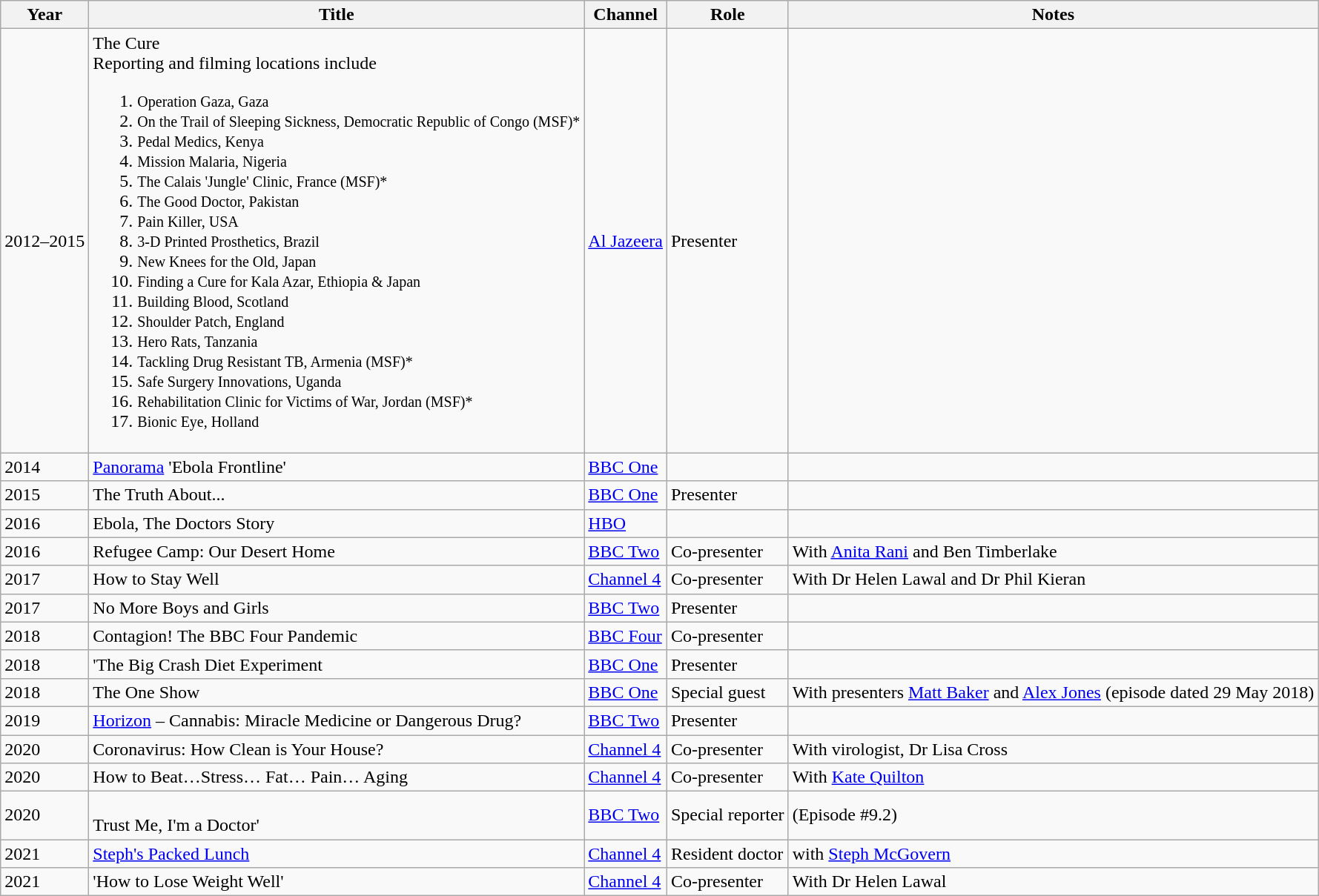<table class="wikitable">
<tr>
<th>Year</th>
<th>Title</th>
<th>Channel</th>
<th>Role</th>
<th>Notes</th>
</tr>
<tr>
<td>2012–2015</td>
<td>The Cure<br>Reporting and filming locations include<ol><li><small>Operation Gaza, Gaza</small></li><li><small>On the Trail of Sleeping Sickness, Democratic Republic of  Congo (MSF)*</small></li><li><small>Pedal Medics, Kenya</small></li><li><small>Mission Malaria, Nigeria</small></li><li><small>The Calais 'Jungle' Clinic, France (MSF)*</small></li><li><small>The Good Doctor, Pakistan</small></li><li><small>Pain Killer, USA</small></li><li><small>3-D Printed Prosthetics, Brazil</small></li><li><small>New Knees for the Old, Japan</small></li><li><small>Finding a Cure for Kala Azar, Ethiopia & Japan</small></li><li><small>Building Blood, Scotland</small></li><li><small>Shoulder Patch, England</small></li><li><small>Hero Rats, Tanzania</small></li><li><small>Tackling Drug Resistant TB, Armenia (MSF)*</small></li><li><small>Safe Surgery Innovations, Uganda</small></li><li><small>Rehabilitation Clinic for  Victims of War,  Jordan (MSF)*</small></li><li><small>Bionic Eye, Holland</small></li></ol></td>
<td><a href='#'>Al Jazeera</a></td>
<td>Presenter</td>
<td></td>
</tr>
<tr>
<td>2014</td>
<td><a href='#'>Panorama</a>  'Ebola Frontline'</td>
<td><a href='#'>BBC One</a></td>
<td></td>
<td></td>
</tr>
<tr>
<td>2015</td>
<td>The Truth About...</td>
<td><a href='#'>BBC One</a></td>
<td>Presenter</td>
<td></td>
</tr>
<tr>
<td>2016</td>
<td>Ebola, The Doctors Story</td>
<td><a href='#'>HBO</a></td>
<td></td>
<td></td>
</tr>
<tr>
<td>2016</td>
<td>Refugee Camp: Our  Desert Home</td>
<td><a href='#'>BBC Two</a></td>
<td>Co-presenter</td>
<td>With <a href='#'>Anita Rani</a> and Ben Timberlake</td>
</tr>
<tr>
<td>2017</td>
<td>How to Stay Well</td>
<td><a href='#'>Channel 4</a></td>
<td>Co-presenter</td>
<td>With Dr  Helen Lawal and Dr Phil Kieran</td>
</tr>
<tr>
<td>2017</td>
<td>No More Boys and Girls</td>
<td><a href='#'>BBC Two</a></td>
<td>Presenter</td>
<td></td>
</tr>
<tr>
<td>2018</td>
<td>Contagion! The BBC Four Pandemic</td>
<td><a href='#'>BBC Four</a></td>
<td>Co-presenter</td>
<td></td>
</tr>
<tr>
<td>2018</td>
<td>'The Big Crash Diet Experiment</td>
<td><a href='#'>BBC One</a></td>
<td>Presenter</td>
<td></td>
</tr>
<tr>
<td>2018</td>
<td>The One Show</td>
<td><a href='#'>BBC One</a></td>
<td>Special guest</td>
<td>With presenters <a href='#'>Matt Baker</a> and <a href='#'>Alex Jones</a> (episode dated 29 May  2018)</td>
</tr>
<tr>
<td>2019</td>
<td><a href='#'>Horizon</a> – Cannabis: Miracle Medicine or Dangerous Drug?</td>
<td><a href='#'>BBC Two</a></td>
<td>Presenter</td>
<td></td>
</tr>
<tr>
<td>2020</td>
<td>Coronavirus: How Clean  is Your House?</td>
<td><a href='#'>Channel 4</a></td>
<td>Co-presenter</td>
<td>With virologist, Dr  Lisa Cross</td>
</tr>
<tr>
<td>2020</td>
<td>How to Beat…Stress… Fat…  Pain… Aging</td>
<td><a href='#'>Channel 4</a></td>
<td>Co-presenter</td>
<td>With <a href='#'>Kate Quilton</a></td>
</tr>
<tr>
<td>2020</td>
<td><br>Trust Me, I'm a Doctor'</td>
<td><a href='#'>BBC Two</a></td>
<td>Special reporter</td>
<td>(Episode #9.2)</td>
</tr>
<tr>
<td>2021</td>
<td><a href='#'>Steph's Packed Lunch</a></td>
<td><a href='#'>Channel 4</a></td>
<td>Resident doctor</td>
<td>with <a href='#'>Steph McGovern</a></td>
</tr>
<tr>
<td>2021</td>
<td>'How to Lose Weight Well'</td>
<td><a href='#'>Channel 4</a></td>
<td>Co-presenter</td>
<td>With Dr Helen Lawal</td>
</tr>
</table>
